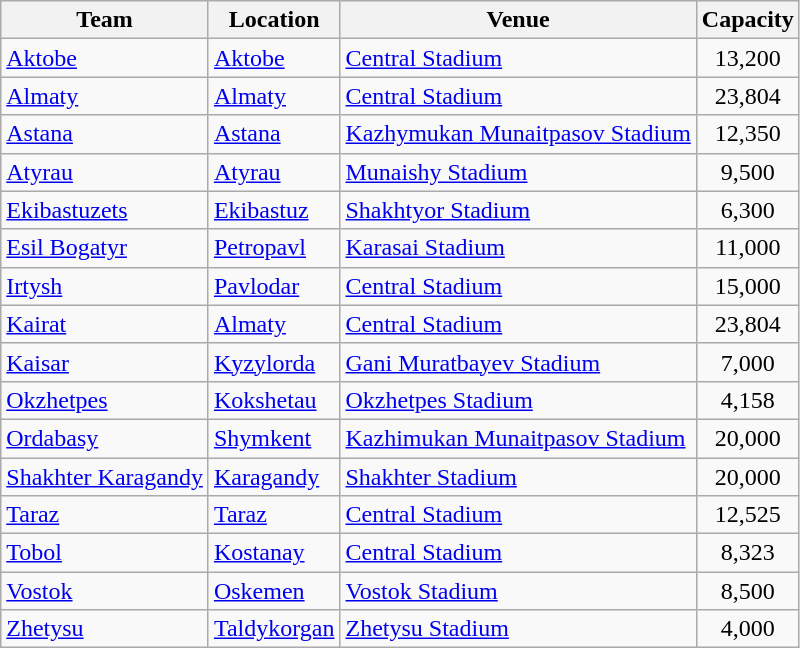<table class="wikitable sortable" border="1">
<tr>
<th>Team</th>
<th>Location</th>
<th>Venue</th>
<th>Capacity</th>
</tr>
<tr>
<td><a href='#'>Aktobe</a></td>
<td><a href='#'>Aktobe</a></td>
<td><a href='#'>Central Stadium</a></td>
<td style="text-align:center;">13,200</td>
</tr>
<tr>
<td><a href='#'>Almaty</a></td>
<td><a href='#'>Almaty</a></td>
<td><a href='#'>Central Stadium</a></td>
<td style="text-align:center;">23,804</td>
</tr>
<tr>
<td><a href='#'>Astana</a></td>
<td><a href='#'>Astana</a></td>
<td><a href='#'>Kazhymukan Munaitpasov Stadium</a></td>
<td style="text-align:center;">12,350</td>
</tr>
<tr>
<td><a href='#'>Atyrau</a></td>
<td><a href='#'>Atyrau</a></td>
<td><a href='#'>Munaishy Stadium</a></td>
<td style="text-align:center;">9,500</td>
</tr>
<tr>
<td><a href='#'>Ekibastuzets</a></td>
<td><a href='#'>Ekibastuz</a></td>
<td><a href='#'>Shakhtyor Stadium</a></td>
<td style="text-align:center;">6,300</td>
</tr>
<tr>
<td><a href='#'>Esil Bogatyr</a></td>
<td><a href='#'>Petropavl</a></td>
<td><a href='#'>Karasai Stadium</a></td>
<td style="text-align:center;">11,000</td>
</tr>
<tr>
<td><a href='#'>Irtysh</a></td>
<td><a href='#'>Pavlodar</a></td>
<td><a href='#'>Central Stadium</a></td>
<td style="text-align:center;">15,000</td>
</tr>
<tr>
<td><a href='#'>Kairat</a></td>
<td><a href='#'>Almaty</a></td>
<td><a href='#'>Central Stadium</a></td>
<td style="text-align:center;">23,804</td>
</tr>
<tr>
<td><a href='#'>Kaisar</a></td>
<td><a href='#'>Kyzylorda</a></td>
<td><a href='#'>Gani Muratbayev Stadium</a></td>
<td style="text-align:center;">7,000</td>
</tr>
<tr>
<td><a href='#'>Okzhetpes</a></td>
<td><a href='#'>Kokshetau</a></td>
<td><a href='#'>Okzhetpes Stadium</a></td>
<td style="text-align:center;">4,158</td>
</tr>
<tr>
<td><a href='#'>Ordabasy</a></td>
<td><a href='#'>Shymkent</a></td>
<td><a href='#'>Kazhimukan Munaitpasov Stadium</a></td>
<td style="text-align:center;">20,000</td>
</tr>
<tr>
<td><a href='#'>Shakhter Karagandy</a></td>
<td><a href='#'>Karagandy</a></td>
<td><a href='#'>Shakhter Stadium</a></td>
<td style="text-align:center;">20,000</td>
</tr>
<tr>
<td><a href='#'>Taraz</a></td>
<td><a href='#'>Taraz</a></td>
<td><a href='#'>Central Stadium</a></td>
<td style="text-align:center;">12,525</td>
</tr>
<tr>
<td><a href='#'>Tobol</a></td>
<td><a href='#'>Kostanay</a></td>
<td><a href='#'>Central Stadium</a></td>
<td style="text-align:center;">8,323</td>
</tr>
<tr>
<td><a href='#'>Vostok</a></td>
<td><a href='#'>Oskemen</a></td>
<td><a href='#'>Vostok Stadium</a></td>
<td style="text-align:center;">8,500</td>
</tr>
<tr>
<td><a href='#'>Zhetysu</a></td>
<td><a href='#'>Taldykorgan</a></td>
<td><a href='#'>Zhetysu Stadium</a></td>
<td style="text-align:center;">4,000</td>
</tr>
</table>
